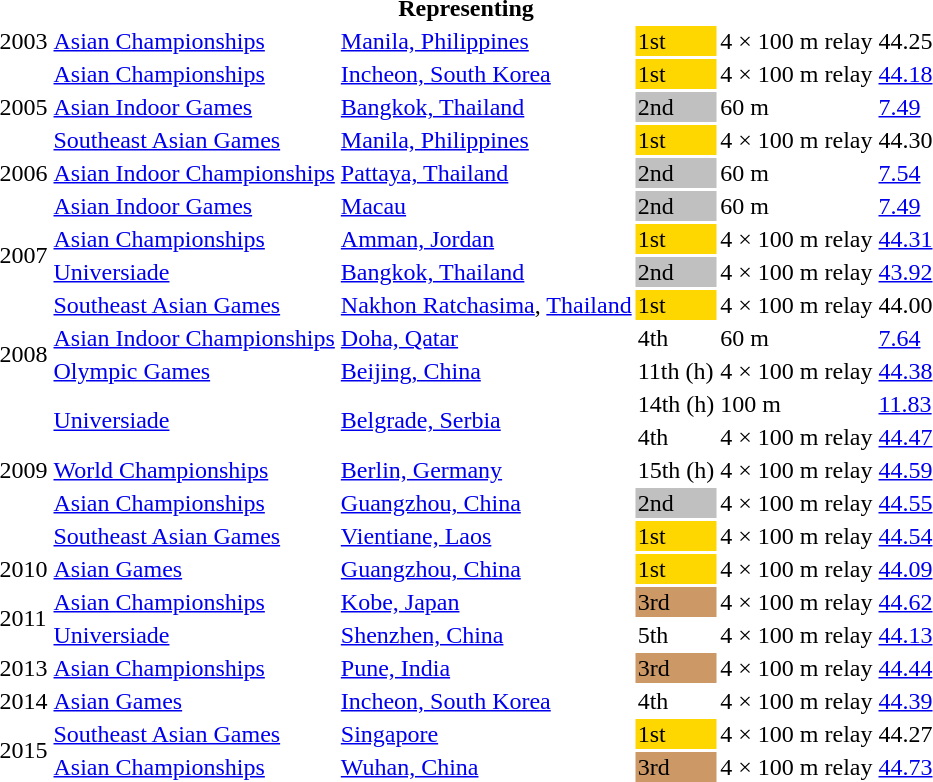<table>
<tr>
<th colspan="6">Representing </th>
</tr>
<tr>
<td>2003</td>
<td><a href='#'>Asian Championships</a></td>
<td><a href='#'>Manila, Philippines</a></td>
<td bgcolor="gold">1st</td>
<td>4 × 100 m relay</td>
<td>44.25</td>
</tr>
<tr>
<td rowspan=3>2005</td>
<td><a href='#'>Asian Championships</a></td>
<td><a href='#'>Incheon, South Korea</a></td>
<td bgcolor="gold">1st</td>
<td>4 × 100 m relay</td>
<td><a href='#'>44.18</a></td>
</tr>
<tr>
<td><a href='#'>Asian Indoor Games</a></td>
<td><a href='#'>Bangkok, Thailand</a></td>
<td bgcolor="silver">2nd</td>
<td>60 m</td>
<td><a href='#'>7.49</a></td>
</tr>
<tr>
<td><a href='#'>Southeast Asian Games</a></td>
<td><a href='#'>Manila, Philippines</a></td>
<td bgcolor="gold">1st</td>
<td>4 × 100 m relay</td>
<td>44.30</td>
</tr>
<tr>
<td>2006</td>
<td><a href='#'>Asian Indoor Championships</a></td>
<td><a href='#'>Pattaya, Thailand</a></td>
<td bgcolor="silver">2nd</td>
<td>60 m</td>
<td><a href='#'>7.54</a></td>
</tr>
<tr>
<td rowspan=4>2007</td>
<td><a href='#'>Asian Indoor Games</a></td>
<td><a href='#'>Macau</a></td>
<td bgcolor="silver">2nd</td>
<td>60 m</td>
<td><a href='#'>7.49</a></td>
</tr>
<tr>
<td><a href='#'>Asian Championships</a></td>
<td><a href='#'>Amman, Jordan</a></td>
<td bgcolor="gold">1st</td>
<td>4 × 100 m relay</td>
<td><a href='#'>44.31</a></td>
</tr>
<tr>
<td><a href='#'>Universiade</a></td>
<td><a href='#'>Bangkok, Thailand</a></td>
<td bgcolor="silver">2nd</td>
<td>4 × 100 m relay</td>
<td><a href='#'>43.92</a></td>
</tr>
<tr>
<td><a href='#'>Southeast Asian Games</a></td>
<td><a href='#'>Nakhon Ratchasima</a>, <a href='#'>Thailand</a></td>
<td bgcolor="gold">1st</td>
<td>4 × 100 m relay</td>
<td>44.00</td>
</tr>
<tr>
<td rowspan=2>2008</td>
<td><a href='#'>Asian Indoor Championships</a></td>
<td><a href='#'>Doha, Qatar</a></td>
<td>4th</td>
<td>60 m</td>
<td><a href='#'>7.64</a></td>
</tr>
<tr>
<td><a href='#'>Olympic Games</a></td>
<td><a href='#'>Beijing, China</a></td>
<td>11th (h)</td>
<td>4 × 100 m relay</td>
<td><a href='#'>44.38</a></td>
</tr>
<tr>
<td rowspan=5>2009</td>
<td rowspan=2><a href='#'>Universiade</a></td>
<td rowspan=2><a href='#'>Belgrade, Serbia</a></td>
<td>14th (h)</td>
<td>100 m</td>
<td><a href='#'>11.83</a></td>
</tr>
<tr>
<td>4th</td>
<td>4 × 100 m relay</td>
<td><a href='#'>44.47</a></td>
</tr>
<tr>
<td><a href='#'>World Championships</a></td>
<td><a href='#'>Berlin, Germany</a></td>
<td>15th (h)</td>
<td>4 × 100 m relay</td>
<td><a href='#'>44.59</a></td>
</tr>
<tr>
<td><a href='#'>Asian Championships</a></td>
<td><a href='#'>Guangzhou, China</a></td>
<td bgcolor="silver">2nd</td>
<td>4 × 100 m relay</td>
<td><a href='#'>44.55</a></td>
</tr>
<tr>
<td><a href='#'>Southeast Asian Games</a></td>
<td><a href='#'>Vientiane, Laos</a></td>
<td bgcolor="gold">1st</td>
<td>4 × 100 m relay</td>
<td><a href='#'>44.54</a></td>
</tr>
<tr>
<td>2010</td>
<td><a href='#'>Asian Games</a></td>
<td><a href='#'>Guangzhou, China</a></td>
<td bgcolor="gold">1st</td>
<td>4 × 100 m relay</td>
<td><a href='#'>44.09</a></td>
</tr>
<tr>
<td rowspan=2>2011</td>
<td><a href='#'>Asian Championships</a></td>
<td><a href='#'>Kobe, Japan</a></td>
<td bgcolor=cc9966>3rd</td>
<td>4 × 100 m relay</td>
<td><a href='#'>44.62</a></td>
</tr>
<tr>
<td><a href='#'>Universiade</a></td>
<td><a href='#'>Shenzhen, China</a></td>
<td>5th</td>
<td>4 × 100 m relay</td>
<td><a href='#'>44.13</a></td>
</tr>
<tr>
<td>2013</td>
<td><a href='#'>Asian Championships</a></td>
<td><a href='#'>Pune, India</a></td>
<td bgcolor=cc9966>3rd</td>
<td>4 × 100 m relay</td>
<td><a href='#'>44.44</a></td>
</tr>
<tr>
<td>2014</td>
<td><a href='#'>Asian Games</a></td>
<td><a href='#'>Incheon, South Korea</a></td>
<td>4th</td>
<td>4 × 100 m relay</td>
<td><a href='#'>44.39</a></td>
</tr>
<tr>
<td rowspan=2>2015</td>
<td><a href='#'>Southeast Asian Games</a></td>
<td><a href='#'>Singapore</a></td>
<td bgcolor=gold>1st</td>
<td>4 × 100 m relay</td>
<td>44.27</td>
</tr>
<tr>
<td><a href='#'>Asian Championships</a></td>
<td><a href='#'>Wuhan, China</a></td>
<td bgcolor=cc9966>3rd</td>
<td>4 × 100 m relay</td>
<td><a href='#'>44.73</a></td>
</tr>
</table>
